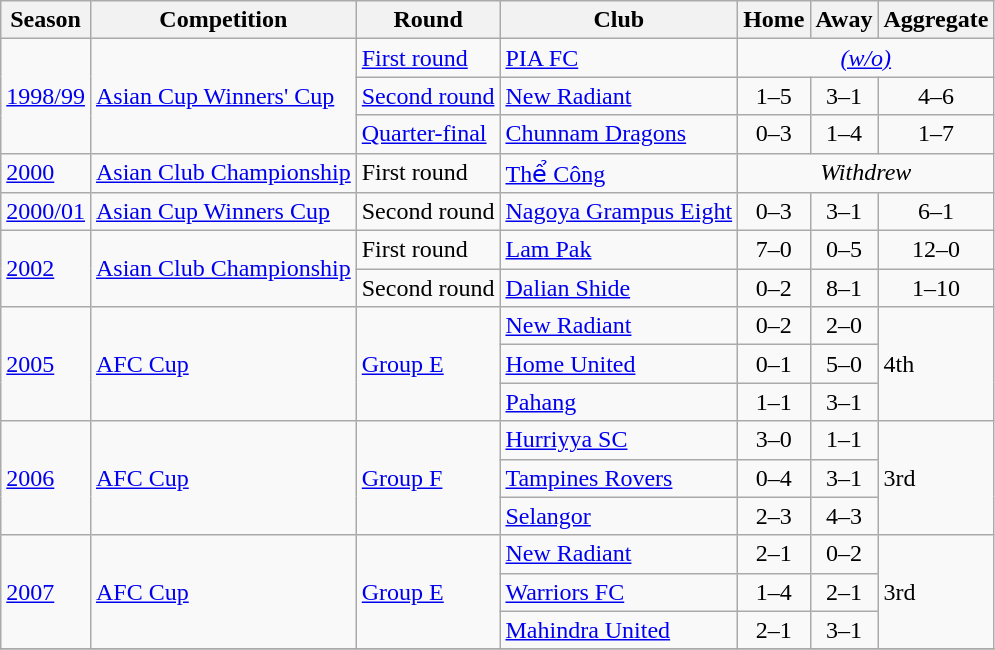<table class="wikitable">
<tr>
<th>Season</th>
<th>Competition</th>
<th>Round</th>
<th>Club</th>
<th>Home</th>
<th>Away</th>
<th>Aggregate</th>
</tr>
<tr>
<td rowspan="3"><a href='#'>1998/99</a></td>
<td rowspan="3"><a href='#'>Asian Cup Winners' Cup</a></td>
<td><a href='#'>First round</a></td>
<td> <a href='#'>PIA FC</a></td>
<td colspan=3; style="text-align:center;"><em><a href='#'>(w/o)</a></em></td>
</tr>
<tr>
<td><a href='#'>Second round</a></td>
<td> <a href='#'>New Radiant</a></td>
<td style="text-align:center;">1–5</td>
<td style="text-align:center;">3–1</td>
<td style="text-align:center;">4–6</td>
</tr>
<tr>
<td><a href='#'>Quarter-final</a></td>
<td> <a href='#'>Chunnam Dragons</a></td>
<td style="text-align:center;">0–3</td>
<td style="text-align:center;">1–4</td>
<td style="text-align:center;">1–7</td>
</tr>
<tr>
<td><a href='#'>2000</a></td>
<td><a href='#'>Asian Club Championship</a></td>
<td>First round</td>
<td> <a href='#'>Thể Công</a></td>
<td colspan=3; style="text-align:center;"><em>Withdrew</em></td>
</tr>
<tr>
<td><a href='#'>2000/01</a></td>
<td><a href='#'>Asian Cup Winners Cup</a></td>
<td>Second round</td>
<td> <a href='#'>Nagoya Grampus Eight</a></td>
<td style="text-align:center;">0–3</td>
<td style="text-align:center;">3–1</td>
<td style="text-align:center;">6–1</td>
</tr>
<tr>
<td rowspan="2"><a href='#'>2002</a></td>
<td rowspan="2"><a href='#'>Asian Club Championship</a></td>
<td>First round</td>
<td> <a href='#'>Lam Pak</a></td>
<td style="text-align:center;">7–0</td>
<td style="text-align:center;">0–5</td>
<td style="text-align:center;">12–0</td>
</tr>
<tr>
<td>Second round</td>
<td> <a href='#'>Dalian Shide</a></td>
<td style="text-align:center;">0–2</td>
<td style="text-align:center;">8–1</td>
<td style="text-align:center;">1–10</td>
</tr>
<tr>
<td rowspan="3"><a href='#'>2005</a></td>
<td rowspan="3"><a href='#'>AFC Cup</a></td>
<td rowspan=3><a href='#'>Group E</a></td>
<td> <a href='#'>New Radiant</a></td>
<td style="text-align:center;">0–2</td>
<td style="text-align:center;">2–0</td>
<td rowspan=3>4th</td>
</tr>
<tr>
<td> <a href='#'>Home United</a></td>
<td style="text-align:center;">0–1</td>
<td style="text-align:center;">5–0</td>
</tr>
<tr>
<td> <a href='#'>Pahang</a></td>
<td style="text-align:center;">1–1</td>
<td style="text-align:center;">3–1</td>
</tr>
<tr>
<td rowspan="3"><a href='#'>2006</a></td>
<td rowspan="3"><a href='#'>AFC Cup</a></td>
<td rowspan=3><a href='#'>Group F</a></td>
<td> <a href='#'>Hurriyya SC</a></td>
<td style="text-align:center;">3–0</td>
<td style="text-align:center;">1–1</td>
<td rowspan=3>3rd</td>
</tr>
<tr>
<td> <a href='#'>Tampines Rovers</a></td>
<td style="text-align:center;">0–4</td>
<td style="text-align:center;">3–1</td>
</tr>
<tr>
<td> <a href='#'>Selangor</a></td>
<td style="text-align:center;">2–3</td>
<td style="text-align:center;">4–3</td>
</tr>
<tr>
<td rowspan="3"><a href='#'>2007</a></td>
<td rowspan="3"><a href='#'>AFC Cup</a></td>
<td rowspan=3><a href='#'>Group E</a></td>
<td> <a href='#'>New Radiant</a></td>
<td style="text-align:center;">2–1</td>
<td style="text-align:center;">0–2</td>
<td rowspan=3>3rd</td>
</tr>
<tr>
<td> <a href='#'>Warriors FC</a></td>
<td style="text-align:center;">1–4</td>
<td style="text-align:center;">2–1</td>
</tr>
<tr>
<td> <a href='#'>Mahindra United</a></td>
<td style="text-align:center;">2–1</td>
<td style="text-align:center;">3–1</td>
</tr>
<tr>
</tr>
</table>
